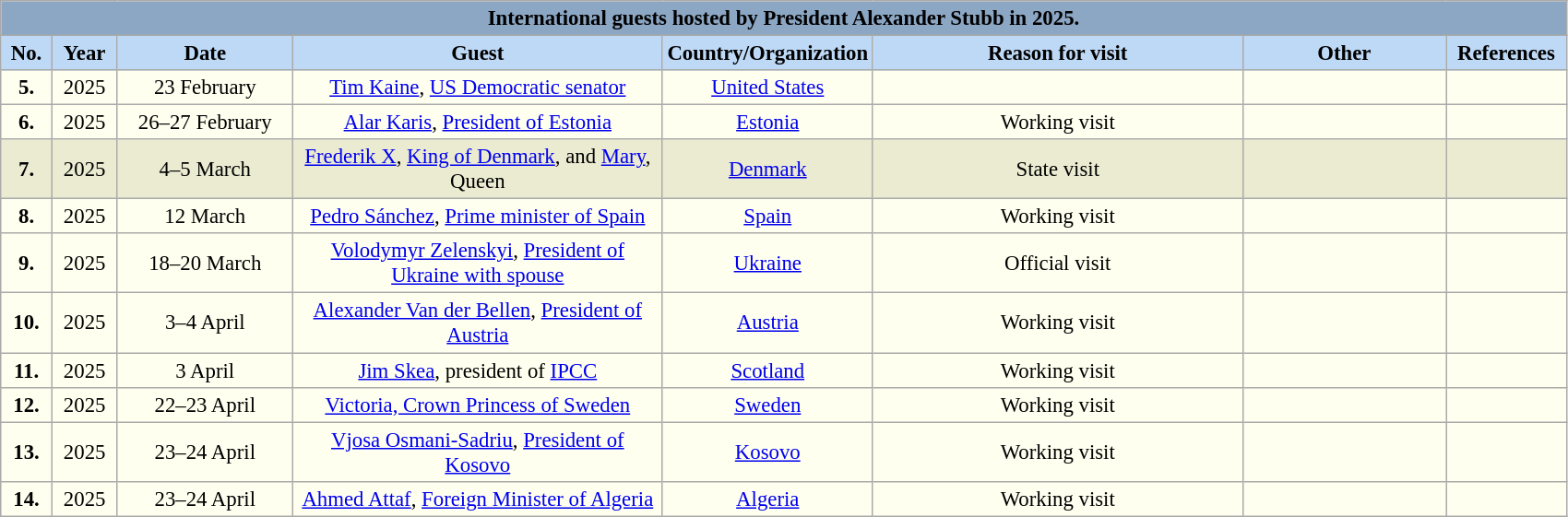<table class="wikitable" style="font-size:95%; text-align:center; background:#FFFFF0">
<tr>
<td style="background:#8CA7C4;" colspan=10><strong>International guests hosted by President Alexander Stubb in 2025.</strong></td>
</tr>
<tr>
<th width=30 style=background:#BED9F6>No.</th>
<th width=40 style=background:#BED9F6>Year</th>
<th width=120 style=background:#BED9F6>Date</th>
<th width=260 style=background:#BED9F6>Guest</th>
<th width=110 style=background:#BED9F6>Country/Organization</th>
<th width=260 style=background:#BED9F6>Reason for visit</th>
<th width=140 style=background:#BED9F6>Other</th>
<th width=80 style=background:#BED9F6>References</th>
</tr>
<tr>
<td><strong>5.</strong></td>
<td>2025</td>
<td>23 February</td>
<td><a href='#'>Tim Kaine</a>, <a href='#'>US Democratic senator</a></td>
<td> <a href='#'>United States</a></td>
<td></td>
<td></td>
<td></td>
</tr>
<tr>
<td><strong>6.</strong></td>
<td>2025</td>
<td>26–27 February</td>
<td><a href='#'>Alar Karis</a>, <a href='#'>President of Estonia</a></td>
<td> <a href='#'>Estonia</a></td>
<td>Working visit</td>
<td></td>
<td></td>
</tr>
<tr style="background:#EBEBD2;">
<td><strong>7.</strong></td>
<td>2025</td>
<td>4–5 March</td>
<td><a href='#'>Frederik X</a>, <a href='#'>King of Denmark</a>, and <a href='#'>Mary</a>, Queen</td>
<td> <a href='#'>Denmark</a></td>
<td>State visit</td>
<td></td>
<td><br></td>
</tr>
<tr>
<td><strong>8.</strong></td>
<td>2025</td>
<td>12 March</td>
<td><a href='#'>Pedro Sánchez</a>, <a href='#'>Prime minister of Spain</a></td>
<td> <a href='#'>Spain</a></td>
<td>Working visit</td>
<td></td>
<td></td>
</tr>
<tr>
<td><strong>9.</strong></td>
<td>2025</td>
<td>18–20 March</td>
<td><a href='#'>Volodymyr Zelenskyi</a>, <a href='#'>President of Ukraine with spouse</a></td>
<td> <a href='#'>Ukraine</a></td>
<td>Official visit</td>
<td></td>
<td></td>
</tr>
<tr>
<td><strong>10.</strong></td>
<td>2025</td>
<td>3–4 April</td>
<td><a href='#'>Alexander Van der Bellen</a>, <a href='#'>President of Austria</a></td>
<td> <a href='#'>Austria</a></td>
<td>Working visit</td>
<td></td>
<td></td>
</tr>
<tr>
<td><strong>11.</strong></td>
<td>2025</td>
<td>3 April</td>
<td><a href='#'>Jim Skea</a>, president of <a href='#'>IPCC</a></td>
<td> <a href='#'>Scotland</a></td>
<td>Working visit</td>
<td></td>
<td></td>
</tr>
<tr>
<td><strong>12.</strong></td>
<td>2025</td>
<td>22–23 April</td>
<td><a href='#'>Victoria, Crown Princess of Sweden</a></td>
<td> <a href='#'>Sweden</a></td>
<td>Working visit</td>
<td></td>
<td></td>
</tr>
<tr>
<td><strong>13.</strong></td>
<td>2025</td>
<td>23–24 April</td>
<td><a href='#'>Vjosa Osmani-Sadriu</a>, <a href='#'>President of Kosovo</a></td>
<td> <a href='#'>Kosovo</a></td>
<td>Working visit</td>
<td></td>
<td></td>
</tr>
<tr>
<td><strong>14.</strong></td>
<td>2025</td>
<td>23–24 April</td>
<td><a href='#'>Ahmed Attaf</a>, <a href='#'>Foreign Minister of Algeria</a></td>
<td> <a href='#'>Algeria</a></td>
<td>Working visit</td>
<td></td>
<td></td>
</tr>
</table>
